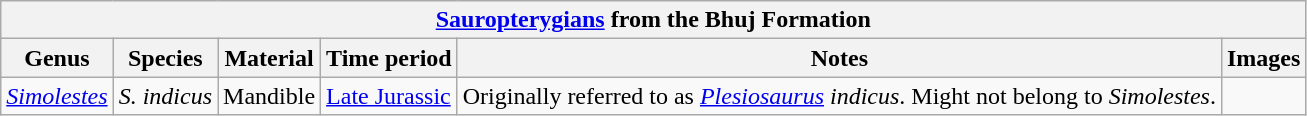<table class="wikitable" align="center">
<tr>
<th colspan="7" align="center"><strong><a href='#'>Sauropterygians</a> from the Bhuj Formation</strong></th>
</tr>
<tr>
<th>Genus</th>
<th>Species</th>
<th>Material</th>
<th>Time period</th>
<th>Notes</th>
<th>Images</th>
</tr>
<tr>
<td><em><a href='#'>Simolestes</a></em></td>
<td><em>S. indicus</em></td>
<td>Mandible</td>
<td><a href='#'>Late Jurassic</a></td>
<td>Originally referred to as <em><a href='#'>Plesiosaurus</a> indicus</em>. Might not belong to <em>Simolestes</em>.</td>
<td></td>
</tr>
</table>
